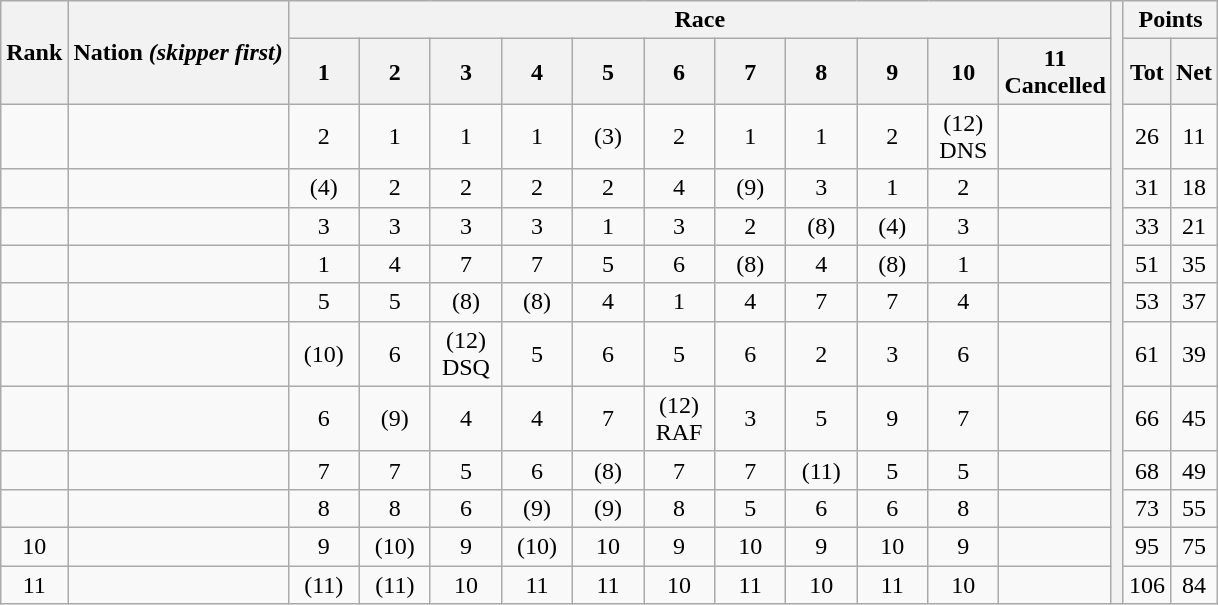<table class="wikitable" style="text-align:center">
<tr>
<th rowspan="2">Rank</th>
<th rowspan="2">Nation <em>(skipper first)</em></th>
<th colspan="11">Race</th>
<th width=1% rowspan=45></th>
<th colspan="2">Points</th>
</tr>
<tr>
<th width=40>1</th>
<th width=40>2</th>
<th width=40>3</th>
<th width=40>4</th>
<th width=40>5</th>
<th width=40>6</th>
<th width=40>7</th>
<th width=40>8</th>
<th width=40>9</th>
<th width=40>10</th>
<th width=40>11 Cancelled</th>
<th>Tot</th>
<th>Net</th>
</tr>
<tr>
<td></td>
<td align=left></td>
<td>2</td>
<td>1</td>
<td>1</td>
<td>1</td>
<td>(3)</td>
<td>2</td>
<td>1</td>
<td>1</td>
<td>2</td>
<td>(12)<br>DNS</td>
<td></td>
<td>26</td>
<td>11</td>
</tr>
<tr>
<td></td>
<td align=left></td>
<td>(4)</td>
<td>2</td>
<td>2</td>
<td>2</td>
<td>2</td>
<td>4</td>
<td>(9)</td>
<td>3</td>
<td>1</td>
<td>2</td>
<td></td>
<td>31</td>
<td>18</td>
</tr>
<tr>
<td></td>
<td align=left></td>
<td>3</td>
<td>3</td>
<td>3</td>
<td>3</td>
<td>1</td>
<td>3</td>
<td>2</td>
<td>(8)</td>
<td>(4)</td>
<td>3</td>
<td></td>
<td>33</td>
<td>21</td>
</tr>
<tr>
<td></td>
<td align=left></td>
<td>1</td>
<td>4</td>
<td>7</td>
<td>7</td>
<td>5</td>
<td>6</td>
<td>(8)</td>
<td>4</td>
<td>(8)</td>
<td>1</td>
<td></td>
<td>51</td>
<td>35</td>
</tr>
<tr>
<td></td>
<td align=left></td>
<td>5</td>
<td>5</td>
<td>(8)</td>
<td>(8)</td>
<td>4</td>
<td>1</td>
<td>4</td>
<td>7</td>
<td>7</td>
<td>4</td>
<td></td>
<td>53</td>
<td>37</td>
</tr>
<tr>
<td></td>
<td align=left></td>
<td>(10)</td>
<td>6</td>
<td>(12)<br>DSQ</td>
<td>5</td>
<td>6</td>
<td>5</td>
<td>6</td>
<td>2</td>
<td>3</td>
<td>6</td>
<td></td>
<td>61</td>
<td>39</td>
</tr>
<tr>
<td></td>
<td align=left></td>
<td>6</td>
<td>(9)</td>
<td>4</td>
<td>4</td>
<td>7</td>
<td>(12)<br>RAF</td>
<td>3</td>
<td>5</td>
<td>9</td>
<td>7</td>
<td></td>
<td>66</td>
<td>45</td>
</tr>
<tr>
<td></td>
<td align=left></td>
<td>7</td>
<td>7</td>
<td>5</td>
<td>6</td>
<td>(8)</td>
<td>7</td>
<td>7</td>
<td>(11)</td>
<td>5</td>
<td>5</td>
<td></td>
<td>68</td>
<td>49</td>
</tr>
<tr>
<td></td>
<td align=left></td>
<td>8</td>
<td>8</td>
<td>6</td>
<td>(9)</td>
<td>(9)</td>
<td>8</td>
<td>5</td>
<td>6</td>
<td>6</td>
<td>8</td>
<td></td>
<td>73</td>
<td>55</td>
</tr>
<tr>
<td>10</td>
<td align=left></td>
<td>9</td>
<td>(10)</td>
<td>9</td>
<td>(10)</td>
<td>10</td>
<td>9</td>
<td>10</td>
<td>9</td>
<td>10</td>
<td>9</td>
<td></td>
<td>95</td>
<td>75</td>
</tr>
<tr>
<td>11</td>
<td align=left></td>
<td>(11)</td>
<td>(11)</td>
<td>10</td>
<td>11</td>
<td>11</td>
<td>10</td>
<td>11</td>
<td>10</td>
<td>11</td>
<td>10</td>
<td></td>
<td>106</td>
<td>84</td>
</tr>
</table>
